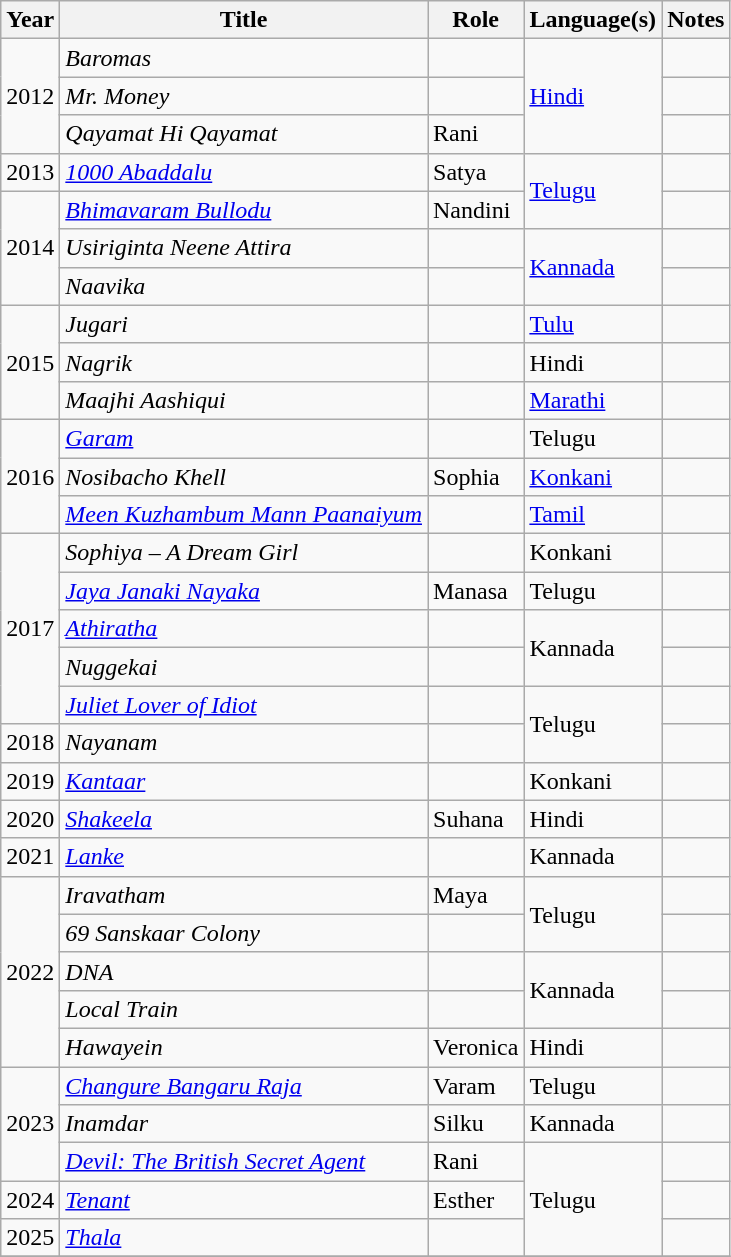<table class="wikitable sortable" ">
<tr>
<th>Year</th>
<th>Title</th>
<th>Role</th>
<th>Language(s)</th>
<th>Notes</th>
</tr>
<tr>
<td rowspan="3">2012</td>
<td><em>Baromas</em></td>
<td></td>
<td rowspan="3"><a href='#'>Hindi</a></td>
<td></td>
</tr>
<tr>
<td><em>Mr. Money </em></td>
<td></td>
<td></td>
</tr>
<tr>
<td><em>Qayamat Hi Qayamat</em></td>
<td>Rani</td>
<td></td>
</tr>
<tr>
<td>2013</td>
<td><em><a href='#'>1000 Abaddalu</a></em></td>
<td>Satya</td>
<td rowspan="2"><a href='#'>Telugu</a></td>
<td></td>
</tr>
<tr>
<td rowspan="3">2014</td>
<td><em><a href='#'>Bhimavaram Bullodu</a></em></td>
<td>Nandini</td>
<td></td>
</tr>
<tr>
<td><em>Usiriginta Neene Attira</em></td>
<td></td>
<td rowspan="2"><a href='#'>Kannada</a></td>
<td></td>
</tr>
<tr>
<td><em>Naavika</em></td>
<td></td>
<td></td>
</tr>
<tr>
<td rowspan="3">2015</td>
<td><em>Jugari</em></td>
<td></td>
<td><a href='#'>Tulu</a></td>
<td></td>
</tr>
<tr>
<td><em>Nagrik</em></td>
<td></td>
<td>Hindi</td>
<td></td>
</tr>
<tr>
<td><em>Maajhi Aashiqui</em></td>
<td></td>
<td><a href='#'>Marathi</a></td>
<td></td>
</tr>
<tr>
<td rowspan="3">2016</td>
<td><em><a href='#'>Garam</a></em></td>
<td></td>
<td>Telugu</td>
<td></td>
</tr>
<tr>
<td><em>Nosibacho Khell</em></td>
<td>Sophia</td>
<td><a href='#'>Konkani</a></td>
<td></td>
</tr>
<tr>
<td><em><a href='#'>Meen Kuzhambum Mann Paanaiyum</a></em></td>
<td></td>
<td><a href='#'>Tamil</a></td>
<td></td>
</tr>
<tr>
<td rowspan="5">2017</td>
<td><em>Sophiya – A Dream Girl</em></td>
<td></td>
<td>Konkani</td>
<td></td>
</tr>
<tr>
<td><em><a href='#'>Jaya Janaki Nayaka</a></em></td>
<td>Manasa</td>
<td>Telugu</td>
<td></td>
</tr>
<tr>
<td><em><a href='#'>Athiratha</a></em></td>
<td></td>
<td rowspan="2">Kannada</td>
<td></td>
</tr>
<tr>
<td><em>Nuggekai</em></td>
<td></td>
<td></td>
</tr>
<tr>
<td><em><a href='#'>Juliet Lover of Idiot</a></em></td>
<td></td>
<td rowspan="2">Telugu</td>
<td></td>
</tr>
<tr>
<td>2018</td>
<td><em>Nayanam</em></td>
<td></td>
<td></td>
</tr>
<tr>
<td>2019</td>
<td><em><a href='#'>Kantaar</a> </em></td>
<td></td>
<td>Konkani</td>
<td></td>
</tr>
<tr>
<td>2020</td>
<td><em><a href='#'>Shakeela</a></em></td>
<td>Suhana</td>
<td>Hindi</td>
<td></td>
</tr>
<tr>
<td>2021</td>
<td><em><a href='#'>Lanke</a></em></td>
<td></td>
<td>Kannada</td>
<td></td>
</tr>
<tr>
<td rowspan="5">2022</td>
<td><em>Iravatham</em></td>
<td>Maya</td>
<td rowspan="2">Telugu</td>
<td></td>
</tr>
<tr>
<td><em>69 Sanskaar Colony</em></td>
<td></td>
<td></td>
</tr>
<tr>
<td><em>DNA</em></td>
<td></td>
<td rowspan="2">Kannada</td>
<td></td>
</tr>
<tr>
<td><em>Local Train</em></td>
<td></td>
<td></td>
</tr>
<tr>
<td><em>Hawayein</em></td>
<td>Veronica</td>
<td>Hindi</td>
<td></td>
</tr>
<tr>
<td rowspan="3">2023</td>
<td><em><a href='#'>Changure Bangaru Raja</a></em></td>
<td>Varam</td>
<td>Telugu</td>
<td></td>
</tr>
<tr>
<td><em>Inamdar</em></td>
<td>Silku</td>
<td>Kannada</td>
<td></td>
</tr>
<tr>
<td><em><a href='#'>Devil: The British Secret Agent</a></em></td>
<td>Rani</td>
<td rowspan="3">Telugu</td>
<td></td>
</tr>
<tr>
<td>2024</td>
<td><a href='#'><em>Tenant</em></a></td>
<td>Esther</td>
<td></td>
</tr>
<tr>
<td>2025</td>
<td><a href='#'><em>Thala</em></a></td>
<td></td>
<td></td>
</tr>
<tr>
</tr>
</table>
